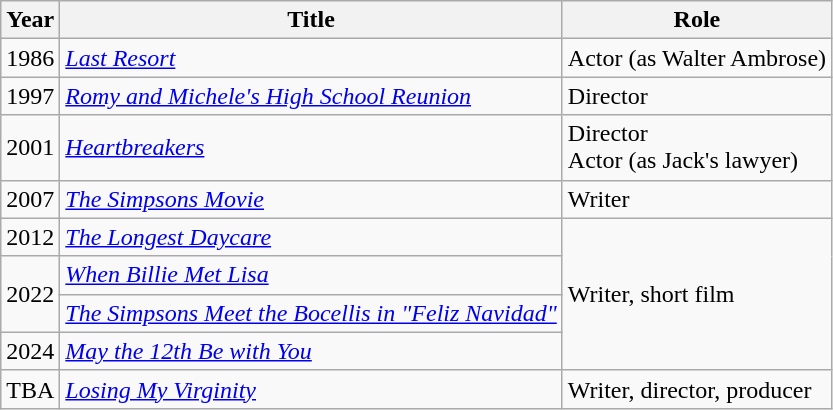<table class="wikitable sortable plainrowheaders">
<tr>
<th scope="col">Year</th>
<th scope="col">Title</th>
<th scope="col">Role</th>
</tr>
<tr>
<td>1986</td>
<td><em><a href='#'>Last Resort</a></em></td>
<td>Actor (as Walter Ambrose)</td>
</tr>
<tr>
<td>1997</td>
<td><em><a href='#'>Romy and Michele's High School Reunion</a></em></td>
<td>Director</td>
</tr>
<tr>
<td>2001</td>
<td><em><a href='#'>Heartbreakers</a></em></td>
<td>Director<br>Actor (as Jack's lawyer)</td>
</tr>
<tr>
<td>2007</td>
<td><em><a href='#'>The Simpsons Movie</a></em></td>
<td>Writer</td>
</tr>
<tr>
<td>2012</td>
<td><em><a href='#'>The Longest Daycare</a></em></td>
<td rowspan="4">Writer, short film</td>
</tr>
<tr>
<td rowspan="2">2022</td>
<td><em><a href='#'>When Billie Met Lisa</a></em></td>
</tr>
<tr>
<td><em><a href='#'>The Simpsons Meet the Bocellis in "Feliz Navidad"</a></em></td>
</tr>
<tr>
<td>2024</td>
<td><em><a href='#'>May the 12th Be with You</a></em></td>
</tr>
<tr>
<td>TBA</td>
<td><em><a href='#'>Losing My Virginity</a></em></td>
<td>Writer, director, producer</td>
</tr>
</table>
